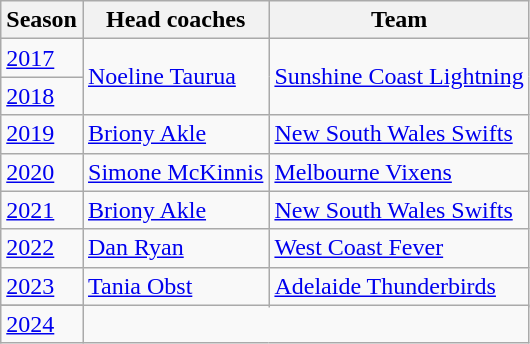<table class="wikitable collapsible">
<tr>
<th>Season</th>
<th>Head coaches</th>
<th>Team</th>
</tr>
<tr>
<td><a href='#'>2017</a></td>
<td rowspan="2"><a href='#'>Noeline Taurua</a></td>
<td rowspan="2"><a href='#'>Sunshine Coast Lightning</a></td>
</tr>
<tr>
<td><a href='#'>2018</a></td>
</tr>
<tr>
<td><a href='#'>2019</a></td>
<td><a href='#'>Briony Akle</a></td>
<td><a href='#'>New South Wales Swifts</a></td>
</tr>
<tr>
<td><a href='#'>2020</a></td>
<td><a href='#'>Simone McKinnis</a></td>
<td><a href='#'>Melbourne Vixens</a></td>
</tr>
<tr>
<td><a href='#'>2021</a></td>
<td><a href='#'>Briony Akle</a></td>
<td><a href='#'>New South Wales Swifts</a></td>
</tr>
<tr>
<td><a href='#'>2022</a></td>
<td><a href='#'>Dan Ryan</a></td>
<td><a href='#'>West Coast Fever</a></td>
</tr>
<tr>
<td><a href='#'>2023</a></td>
<td rowspan="2"><a href='#'>Tania Obst</a></td>
<td rowspan="2"><a href='#'>Adelaide Thunderbirds</a></td>
</tr>
<tr>
</tr>
<tr>
<td><a href='#'>2024</a></td>
</tr>
</table>
